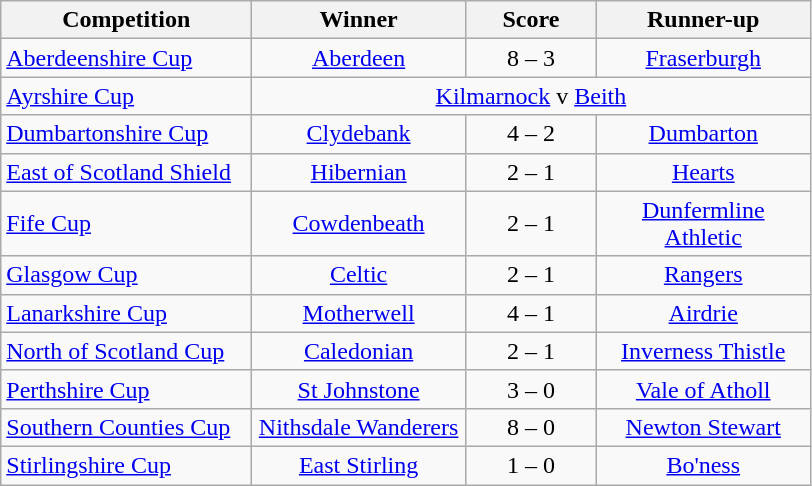<table class="wikitable" style="text-align: center;">
<tr>
<th width=160>Competition</th>
<th width=135>Winner</th>
<th width=80>Score</th>
<th width=135>Runner-up</th>
</tr>
<tr>
<td align=left><a href='#'>Aberdeenshire Cup</a></td>
<td><a href='#'>Aberdeen</a></td>
<td>8 – 3</td>
<td><a href='#'>Fraserburgh</a></td>
</tr>
<tr>
<td align=left><a href='#'>Ayrshire Cup</a></td>
<td colspan = "3"><a href='#'>Kilmarnock</a> v <a href='#'>Beith</a></td>
</tr>
<tr>
<td align=left><a href='#'>Dumbartonshire Cup</a></td>
<td><a href='#'>Clydebank</a></td>
<td>4 – 2</td>
<td><a href='#'>Dumbarton</a></td>
</tr>
<tr>
<td align=left><a href='#'>East of Scotland Shield</a></td>
<td><a href='#'>Hibernian</a></td>
<td>2 – 1</td>
<td><a href='#'>Hearts</a></td>
</tr>
<tr>
<td align=left><a href='#'>Fife Cup</a></td>
<td><a href='#'>Cowdenbeath</a></td>
<td>2 – 1</td>
<td><a href='#'>Dunfermline Athletic</a></td>
</tr>
<tr>
<td align=left><a href='#'>Glasgow Cup</a></td>
<td><a href='#'>Celtic</a></td>
<td>2 – 1</td>
<td><a href='#'>Rangers</a></td>
</tr>
<tr>
<td align=left><a href='#'>Lanarkshire Cup</a></td>
<td><a href='#'>Motherwell</a></td>
<td>4 – 1</td>
<td><a href='#'>Airdrie</a></td>
</tr>
<tr>
<td align=left><a href='#'>North of Scotland Cup</a></td>
<td><a href='#'>Caledonian</a></td>
<td>2 – 1</td>
<td><a href='#'>Inverness Thistle</a></td>
</tr>
<tr>
<td align=left><a href='#'>Perthshire Cup</a></td>
<td><a href='#'>St Johnstone</a></td>
<td>3 – 0</td>
<td><a href='#'>Vale of Atholl</a></td>
</tr>
<tr>
<td align=left><a href='#'>Southern Counties Cup</a></td>
<td><a href='#'>Nithsdale Wanderers</a></td>
<td>8 – 0</td>
<td><a href='#'>Newton Stewart</a></td>
</tr>
<tr>
<td align=left><a href='#'>Stirlingshire Cup</a></td>
<td><a href='#'>East Stirling</a></td>
<td>1 – 0</td>
<td><a href='#'>Bo'ness</a></td>
</tr>
</table>
